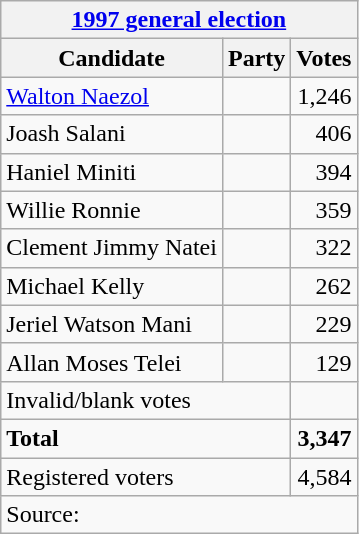<table class=wikitable style=text-align:left>
<tr>
<th colspan=3><a href='#'>1997 general election</a></th>
</tr>
<tr>
<th>Candidate</th>
<th>Party</th>
<th>Votes</th>
</tr>
<tr>
<td><a href='#'>Walton Naezol</a></td>
<td></td>
<td align=right>1,246</td>
</tr>
<tr>
<td>Joash Salani</td>
<td></td>
<td align=right>406</td>
</tr>
<tr>
<td>Haniel Miniti</td>
<td></td>
<td align=right>394</td>
</tr>
<tr>
<td>Willie Ronnie</td>
<td></td>
<td align=right>359</td>
</tr>
<tr>
<td>Clement Jimmy Natei</td>
<td></td>
<td align=right>322</td>
</tr>
<tr>
<td>Michael Kelly</td>
<td></td>
<td align=right>262</td>
</tr>
<tr>
<td>Jeriel Watson Mani</td>
<td></td>
<td align=right>229</td>
</tr>
<tr>
<td>Allan Moses Telei</td>
<td></td>
<td align=right>129</td>
</tr>
<tr>
<td colspan=2>Invalid/blank votes</td>
<td></td>
</tr>
<tr>
<td colspan=2><strong>Total</strong></td>
<td align=right><strong>3,347</strong></td>
</tr>
<tr>
<td colspan=2>Registered voters</td>
<td align=right>4,584</td>
</tr>
<tr>
<td colspan=3>Source: </td>
</tr>
</table>
